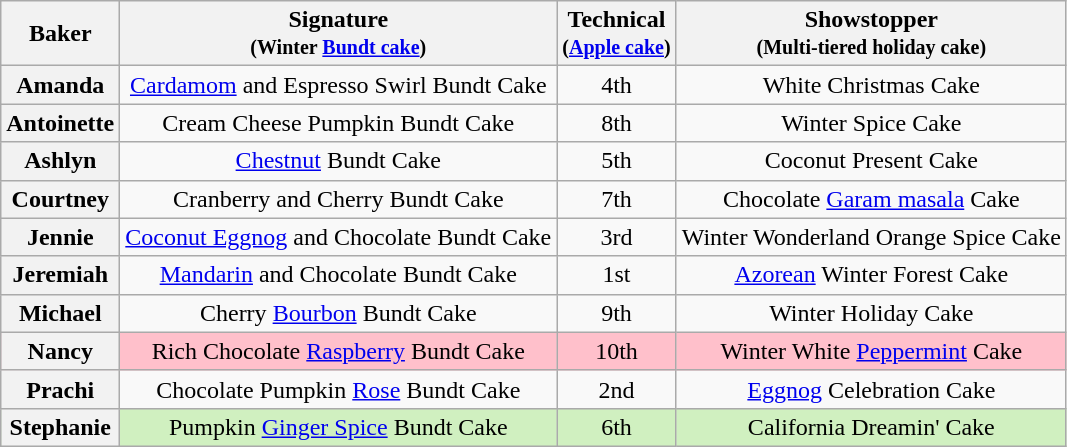<table class="wikitable sortable" style="text-align:center;">
<tr>
<th scope="col">Baker</th>
<th scope="col" class="unsortable">Signature<br><small>(Winter <a href='#'>Bundt cake</a>)</small></th>
<th scope="col">Technical<br><small>(<a href='#'>Apple cake</a>)</small></th>
<th scope="col" class="unsortable">Showstopper<br><small>(Multi-tiered holiday cake)</small></th>
</tr>
<tr>
<th scope="row">Amanda</th>
<td><a href='#'>Cardamom</a> and Espresso Swirl Bundt Cake</td>
<td>4th</td>
<td>White Christmas Cake</td>
</tr>
<tr>
<th scope="row">Antoinette</th>
<td>Cream Cheese Pumpkin Bundt Cake</td>
<td>8th</td>
<td>Winter Spice Cake</td>
</tr>
<tr>
<th scope="row">Ashlyn</th>
<td><a href='#'>Chestnut</a> Bundt Cake</td>
<td>5th</td>
<td>Coconut Present Cake</td>
</tr>
<tr>
<th scope="row">Courtney</th>
<td>Cranberry and Cherry Bundt Cake</td>
<td>7th</td>
<td>Chocolate <a href='#'>Garam masala</a> Cake</td>
</tr>
<tr>
<th scope="row">Jennie</th>
<td><a href='#'>Coconut Eggnog</a> and Chocolate Bundt Cake</td>
<td>3rd</td>
<td>Winter Wonderland Orange Spice Cake</td>
</tr>
<tr>
<th scope="row">Jeremiah</th>
<td><a href='#'>Mandarin</a> and Chocolate Bundt Cake</td>
<td>1st</td>
<td><a href='#'>Azorean</a> Winter Forest Cake</td>
</tr>
<tr>
<th scope="row">Michael</th>
<td>Cherry <a href='#'>Bourbon</a> Bundt Cake</td>
<td>9th</td>
<td>Winter Holiday Cake</td>
</tr>
<tr style="background:Pink;">
<th scope="row">Nancy</th>
<td>Rich Chocolate <a href='#'>Raspberry</a> Bundt Cake</td>
<td>10th</td>
<td>Winter White <a href='#'>Peppermint</a> Cake</td>
</tr>
<tr>
<th scope="row">Prachi</th>
<td>Chocolate Pumpkin <a href='#'>Rose</a> Bundt Cake</td>
<td>2nd</td>
<td><a href='#'>Eggnog</a> Celebration Cake</td>
</tr>
<tr style="background:#d0f0c0;">
<th scope="row">Stephanie</th>
<td>Pumpkin <a href='#'>Ginger Spice</a> Bundt Cake</td>
<td>6th</td>
<td>California Dreamin' Cake</td>
</tr>
</table>
